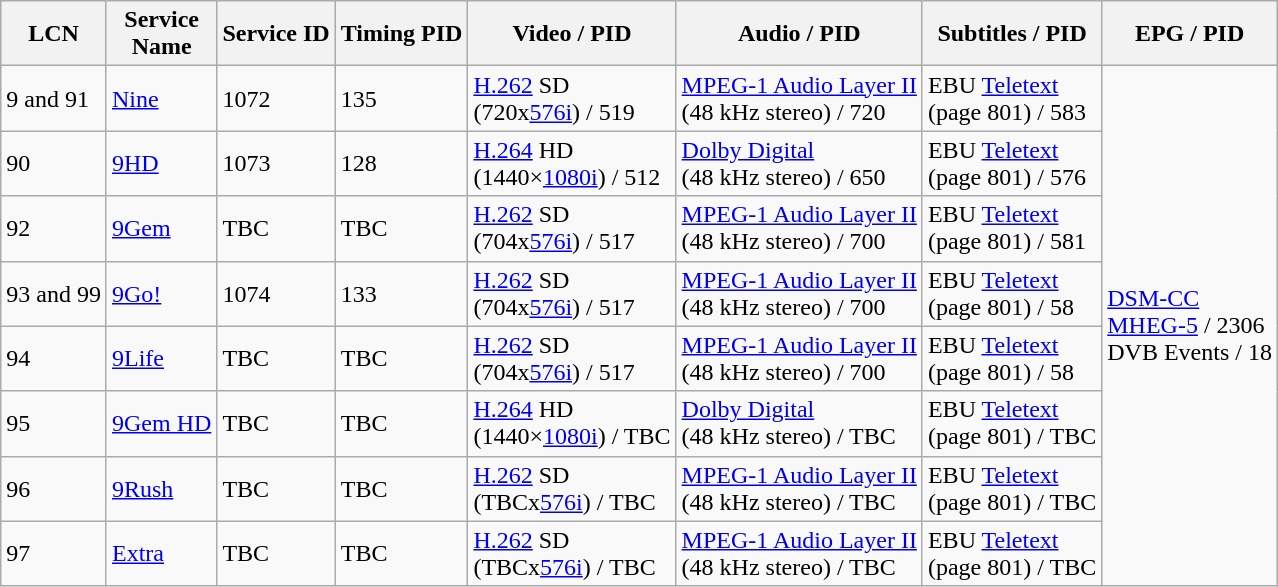<table class="wikitable" border="1">
<tr>
<th>LCN</th>
<th>Service<br>Name</th>
<th>Service ID</th>
<th>Timing PID</th>
<th>Video / PID</th>
<th>Audio / PID</th>
<th>Subtitles / PID</th>
<th>EPG / PID</th>
</tr>
<tr>
<td>9 and 91</td>
<td><a href='#'>Nine</a></td>
<td>1072</td>
<td>135</td>
<td><a href='#'>H.262</a> SD<br>(720x<a href='#'>576i</a>) / 519</td>
<td><a href='#'>MPEG-1 Audio Layer II</a><br>(48 kHz stereo) / 720</td>
<td>EBU <a href='#'>Teletext</a><br>(page 801) / 583</td>
<td rowspan=8><a href='#'>DSM-CC</a><br><a href='#'>MHEG-5</a> / 2306<br>DVB Events / 18</td>
</tr>
<tr>
<td>90</td>
<td><a href='#'>9HD</a></td>
<td>1073</td>
<td>128</td>
<td><a href='#'>H.264</a> HD<br>(1440×<a href='#'>1080i</a>) / 512</td>
<td><a href='#'>Dolby Digital</a><br>(48 kHz stereo) / 650</td>
<td>EBU <a href='#'>Teletext</a><br>(page 801) / 576</td>
</tr>
<tr>
<td>92</td>
<td><a href='#'>9Gem</a></td>
<td>TBC</td>
<td>TBC</td>
<td><a href='#'>H.262</a> SD<br>(704x<a href='#'>576i</a>) / 517</td>
<td><a href='#'>MPEG-1 Audio Layer II</a><br>(48 kHz stereo) / 700</td>
<td>EBU <a href='#'>Teletext</a><br>(page 801) / 581</td>
</tr>
<tr>
<td>93 and 99</td>
<td><a href='#'>9Go!</a></td>
<td>1074</td>
<td>133</td>
<td><a href='#'>H.262</a> SD<br>(704x<a href='#'>576i</a>) / 517</td>
<td><a href='#'>MPEG-1 Audio Layer II</a><br>(48 kHz stereo) / 700</td>
<td>EBU <a href='#'>Teletext</a><br>(page 801) / 58</td>
</tr>
<tr>
<td>94</td>
<td><a href='#'>9Life</a></td>
<td>TBC</td>
<td>TBC</td>
<td><a href='#'>H.262</a> SD<br>(704x<a href='#'>576i</a>) / 517</td>
<td><a href='#'>MPEG-1 Audio Layer II</a><br>(48 kHz stereo) / 700</td>
<td>EBU <a href='#'>Teletext</a><br>(page 801) / 58</td>
</tr>
<tr>
<td>95</td>
<td><a href='#'>9Gem HD</a></td>
<td>TBC</td>
<td>TBC</td>
<td><a href='#'>H.264</a> HD<br>(1440×<a href='#'>1080i</a>) / TBC</td>
<td><a href='#'>Dolby Digital</a><br>(48 kHz stereo) / TBC</td>
<td>EBU <a href='#'>Teletext</a><br>(page 801) / TBC</td>
</tr>
<tr>
<td>96</td>
<td><a href='#'>9Rush</a></td>
<td>TBC</td>
<td>TBC</td>
<td><a href='#'>H.262</a> SD<br>(TBCx<a href='#'>576i</a>) / TBC</td>
<td><a href='#'>MPEG-1 Audio Layer II</a><br>(48 kHz stereo) / TBC</td>
<td>EBU <a href='#'>Teletext</a><br>(page 801) / TBC</td>
</tr>
<tr>
<td>97</td>
<td><a href='#'>Extra</a></td>
<td>TBC</td>
<td>TBC</td>
<td><a href='#'>H.262</a> SD<br>(TBCx<a href='#'>576i</a>) / TBC</td>
<td><a href='#'>MPEG-1 Audio Layer II</a><br>(48 kHz stereo) / TBC</td>
<td>EBU <a href='#'>Teletext</a><br>(page 801) / TBC</td>
</tr>
</table>
